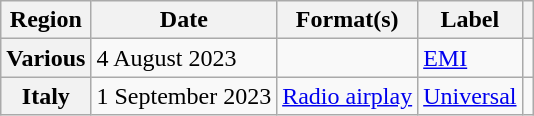<table class="wikitable plainrowheaders">
<tr>
<th scope="col">Region</th>
<th scope="col">Date</th>
<th scope="col">Format(s)</th>
<th scope="col">Label</th>
<th scope="col"></th>
</tr>
<tr>
<th scope="row">Various</th>
<td>4 August 2023</td>
<td></td>
<td><a href='#'>EMI</a></td>
<td align="center"></td>
</tr>
<tr>
<th scope="row">Italy</th>
<td>1 September 2023</td>
<td><a href='#'>Radio airplay</a></td>
<td><a href='#'>Universal</a></td>
<td align="center"></td>
</tr>
</table>
